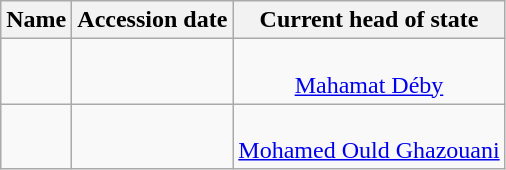<table class="wikitable" style="text-align:center;">
<tr>
<th>Name</th>
<th>Accession date</th>
<th>Current head of state</th>
</tr>
<tr>
<td></td>
<td></td>
<td><br><a href='#'>Mahamat Déby</a></td>
</tr>
<tr>
<td></td>
<td></td>
<td><br><a href='#'>Mohamed Ould Ghazouani</a></td>
</tr>
</table>
